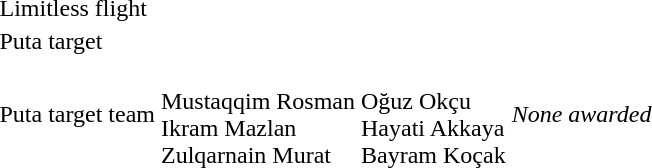<table>
<tr>
<td>Limitless flight</td>
<td></td>
<td></td>
<td></td>
</tr>
<tr>
<td>Puta target</td>
<td></td>
<td></td>
<td></td>
</tr>
<tr>
<td>Puta target team</td>
<td><br>Mustaqqim Rosman<br>Ikram Mazlan<br>Zulqarnain Murat</td>
<td><br>Oğuz Okçu<br>Hayati Akkaya<br>Bayram Koçak</td>
<td><em>None awarded</em></td>
</tr>
</table>
